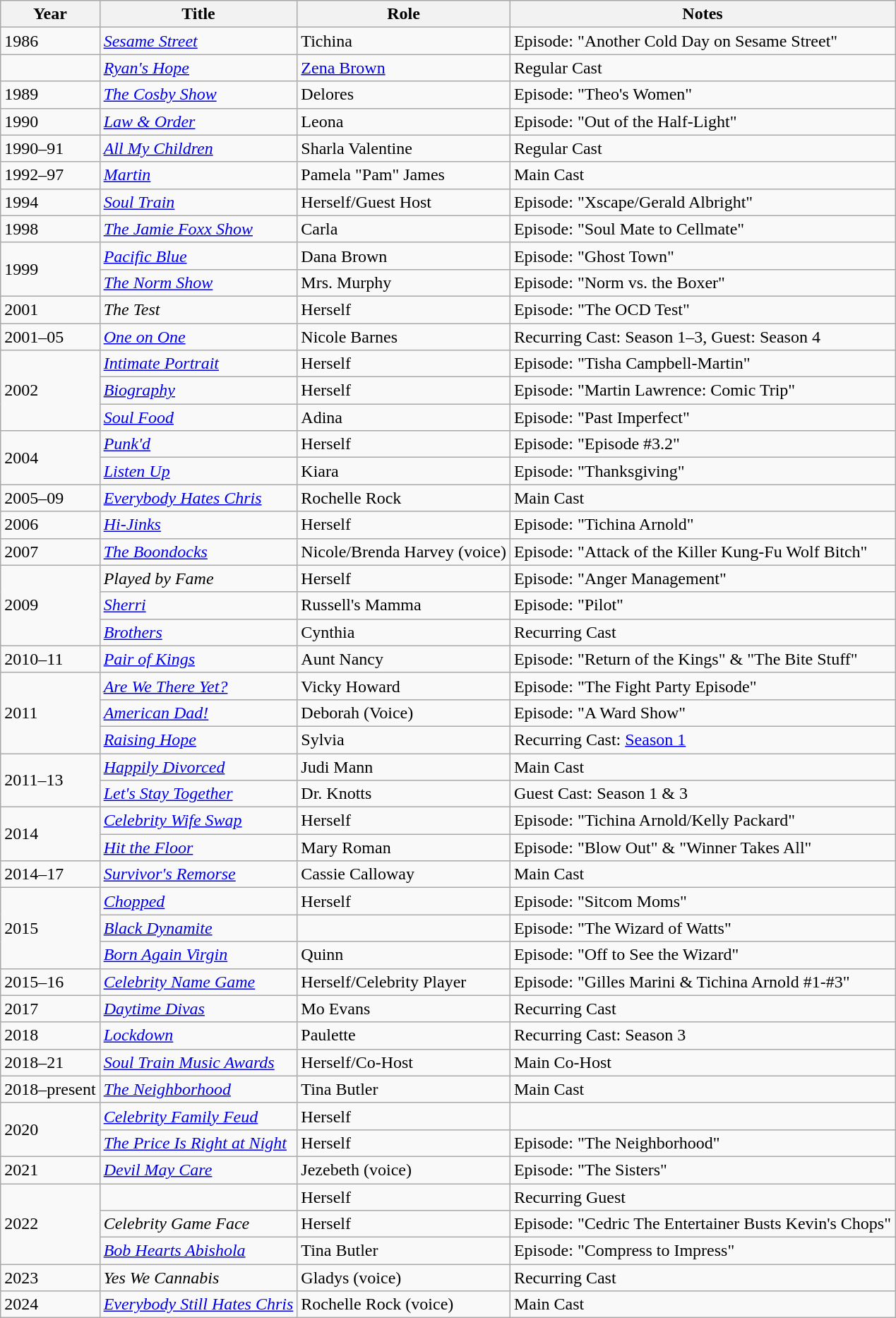<table class="wikitable sortable">
<tr>
<th>Year</th>
<th>Title</th>
<th>Role</th>
<th>Notes</th>
</tr>
<tr>
<td>1986</td>
<td><em><a href='#'>Sesame Street</a></em></td>
<td>Tichina</td>
<td>Episode: "Another Cold Day on Sesame Street"</td>
</tr>
<tr>
<td></td>
<td><em><a href='#'>Ryan's Hope</a></em></td>
<td><a href='#'>Zena Brown</a></td>
<td>Regular Cast</td>
</tr>
<tr>
<td>1989</td>
<td><em><a href='#'>The Cosby Show</a></em></td>
<td>Delores</td>
<td>Episode: "Theo's Women"</td>
</tr>
<tr>
<td>1990</td>
<td><em><a href='#'>Law & Order</a></em></td>
<td>Leona</td>
<td>Episode: "Out of the Half-Light"</td>
</tr>
<tr>
<td>1990–91</td>
<td><em><a href='#'>All My Children</a></em></td>
<td>Sharla Valentine</td>
<td>Regular Cast</td>
</tr>
<tr>
<td>1992–97</td>
<td><em><a href='#'>Martin</a></em></td>
<td>Pamela "Pam" James</td>
<td>Main Cast</td>
</tr>
<tr>
<td>1994</td>
<td><em><a href='#'>Soul Train</a></em></td>
<td>Herself/Guest Host</td>
<td>Episode: "Xscape/Gerald Albright"</td>
</tr>
<tr>
<td>1998</td>
<td><em><a href='#'>The Jamie Foxx Show</a></em></td>
<td>Carla</td>
<td>Episode: "Soul Mate to Cellmate"</td>
</tr>
<tr>
<td rowspan=2>1999</td>
<td><em><a href='#'>Pacific Blue</a></em></td>
<td>Dana Brown</td>
<td>Episode: "Ghost Town"</td>
</tr>
<tr>
<td><em><a href='#'>The Norm Show</a></em></td>
<td>Mrs. Murphy</td>
<td>Episode: "Norm vs. the Boxer"</td>
</tr>
<tr>
<td>2001</td>
<td><em>The Test</em></td>
<td>Herself</td>
<td>Episode: "The OCD Test"</td>
</tr>
<tr>
<td>2001–05</td>
<td><em><a href='#'>One on One</a></em></td>
<td>Nicole Barnes</td>
<td>Recurring Cast: Season 1–3, Guest: Season 4</td>
</tr>
<tr>
<td rowspan=3>2002</td>
<td><em><a href='#'>Intimate Portrait</a></em></td>
<td>Herself</td>
<td>Episode: "Tisha Campbell-Martin"</td>
</tr>
<tr>
<td><em><a href='#'>Biography</a></em></td>
<td>Herself</td>
<td>Episode: "Martin Lawrence: Comic Trip"</td>
</tr>
<tr>
<td><em><a href='#'>Soul Food</a></em></td>
<td>Adina</td>
<td>Episode: "Past Imperfect"</td>
</tr>
<tr>
<td rowspan=2>2004</td>
<td><em><a href='#'>Punk'd</a></em></td>
<td>Herself</td>
<td>Episode: "Episode #3.2"</td>
</tr>
<tr>
<td><em><a href='#'>Listen Up</a></em></td>
<td>Kiara</td>
<td>Episode: "Thanksgiving"</td>
</tr>
<tr>
<td>2005–09</td>
<td><em><a href='#'>Everybody Hates Chris</a></em></td>
<td>Rochelle Rock</td>
<td>Main Cast</td>
</tr>
<tr>
<td>2006</td>
<td><em><a href='#'>Hi-Jinks</a></em></td>
<td>Herself</td>
<td>Episode: "Tichina Arnold"</td>
</tr>
<tr>
<td>2007</td>
<td><em><a href='#'>The Boondocks</a></em></td>
<td>Nicole/Brenda Harvey (voice)</td>
<td>Episode: "Attack of the Killer Kung-Fu Wolf Bitch"</td>
</tr>
<tr>
<td rowspan=3>2009</td>
<td><em>Played by Fame</em></td>
<td>Herself</td>
<td>Episode: "Anger Management"</td>
</tr>
<tr>
<td><em><a href='#'>Sherri</a></em></td>
<td>Russell's Mamma</td>
<td>Episode: "Pilot"</td>
</tr>
<tr>
<td><em><a href='#'>Brothers</a></em></td>
<td>Cynthia</td>
<td>Recurring Cast</td>
</tr>
<tr>
<td>2010–11</td>
<td><em><a href='#'>Pair of Kings</a></em></td>
<td>Aunt Nancy</td>
<td>Episode: "Return of the Kings" & "The Bite Stuff"</td>
</tr>
<tr>
<td rowspan=3>2011</td>
<td><em><a href='#'>Are We There Yet?</a></em></td>
<td>Vicky Howard</td>
<td>Episode: "The Fight Party Episode"</td>
</tr>
<tr>
<td><em><a href='#'>American Dad!</a></em></td>
<td>Deborah (Voice)</td>
<td>Episode: "A Ward Show"</td>
</tr>
<tr>
<td><em><a href='#'>Raising Hope</a></em></td>
<td>Sylvia</td>
<td>Recurring Cast: <a href='#'>Season 1</a></td>
</tr>
<tr>
<td rowspan=2>2011–13</td>
<td><em><a href='#'>Happily Divorced</a></em></td>
<td>Judi Mann</td>
<td>Main Cast</td>
</tr>
<tr>
<td><em><a href='#'>Let's Stay Together</a></em></td>
<td>Dr. Knotts</td>
<td>Guest Cast: Season 1 & 3</td>
</tr>
<tr>
<td rowspan=2>2014</td>
<td><em><a href='#'>Celebrity Wife Swap</a></em></td>
<td>Herself</td>
<td>Episode: "Tichina Arnold/Kelly Packard"</td>
</tr>
<tr>
<td><em><a href='#'>Hit the Floor</a></em></td>
<td>Mary Roman</td>
<td>Episode: "Blow Out" & "Winner Takes All"</td>
</tr>
<tr>
<td>2014–17</td>
<td><em><a href='#'>Survivor's Remorse</a></em></td>
<td>Cassie Calloway</td>
<td>Main Cast</td>
</tr>
<tr>
<td rowspan=3>2015</td>
<td><em><a href='#'>Chopped</a></em></td>
<td>Herself</td>
<td>Episode: "Sitcom Moms"</td>
</tr>
<tr>
<td><em><a href='#'>Black Dynamite</a></em></td>
<td></td>
<td>Episode: "The Wizard of Watts"</td>
</tr>
<tr>
<td><em><a href='#'>Born Again Virgin</a></em></td>
<td>Quinn</td>
<td>Episode: "Off to See the Wizard"</td>
</tr>
<tr>
<td>2015–16</td>
<td><em><a href='#'>Celebrity Name Game</a></em></td>
<td>Herself/Celebrity Player</td>
<td>Episode: "Gilles Marini & Tichina Arnold #1-#3"</td>
</tr>
<tr>
<td>2017</td>
<td><em><a href='#'>Daytime Divas</a></em></td>
<td>Mo Evans</td>
<td>Recurring Cast</td>
</tr>
<tr>
<td>2018</td>
<td><em><a href='#'>Lockdown</a></em></td>
<td>Paulette</td>
<td>Recurring Cast: Season 3</td>
</tr>
<tr>
<td>2018–21</td>
<td><em><a href='#'>Soul Train Music Awards</a></em></td>
<td>Herself/Co-Host</td>
<td>Main Co-Host</td>
</tr>
<tr>
<td>2018–present</td>
<td><em><a href='#'>The Neighborhood</a></em></td>
<td>Tina Butler</td>
<td>Main Cast</td>
</tr>
<tr>
<td rowspan=2>2020</td>
<td><em><a href='#'>Celebrity Family Feud</a></em></td>
<td>Herself</td>
<td></td>
</tr>
<tr>
<td><em><a href='#'>The Price Is Right at Night</a></em></td>
<td>Herself</td>
<td>Episode: "The Neighborhood"</td>
</tr>
<tr>
<td>2021</td>
<td><em><a href='#'>Devil May Care</a></em></td>
<td>Jezebeth (voice)</td>
<td>Episode: "The Sisters"</td>
</tr>
<tr>
<td rowspan=3>2022</td>
<td></td>
<td>Herself</td>
<td>Recurring Guest</td>
</tr>
<tr>
<td><em>Celebrity Game Face</em></td>
<td>Herself</td>
<td>Episode: "Cedric The Entertainer Busts Kevin's Chops"</td>
</tr>
<tr>
<td><em><a href='#'>Bob Hearts Abishola</a></em></td>
<td>Tina Butler</td>
<td>Episode: "Compress to Impress"</td>
</tr>
<tr>
<td>2023</td>
<td><em>Yes We Cannabis</em></td>
<td>Gladys (voice)</td>
<td>Recurring Cast</td>
</tr>
<tr>
<td>2024</td>
<td><em><a href='#'>Everybody Still Hates Chris</a></em></td>
<td>Rochelle Rock (voice)</td>
<td>Main Cast</td>
</tr>
</table>
